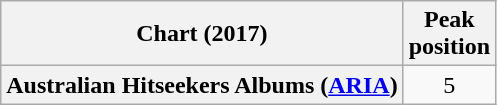<table class="wikitable plainrowheaders" style="text-align:center">
<tr>
<th scope="col">Chart (2017)</th>
<th scope="col">Peak<br>position</th>
</tr>
<tr>
<th scope="row">Australian Hitseekers Albums (<a href='#'>ARIA</a>)</th>
<td>5</td>
</tr>
</table>
